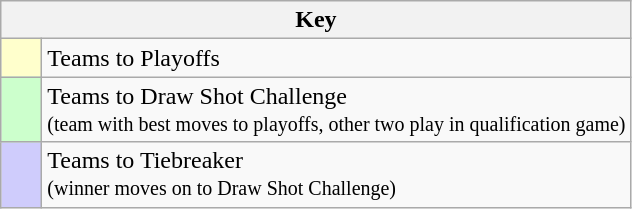<table class="wikitable" style="text-align: center;">
<tr>
<th colspan=2>Key</th>
</tr>
<tr>
<td style="background:#ffffcc; width:20px;"></td>
<td align=left>Teams to Playoffs</td>
</tr>
<tr>
<td style="background:#ccffcc; width:20px;"></td>
<td align=left>Teams to Draw Shot Challenge <br> <small> (team with best moves to playoffs, other two play in qualification game) </small></td>
</tr>
<tr>
<td style="background:#cfccfc; width:20px;"></td>
<td align=left>Teams to Tiebreaker <br> <small> (winner moves on to Draw Shot Challenge) </small></td>
</tr>
</table>
